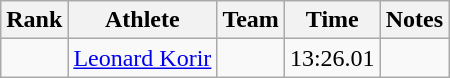<table class="wikitable sortable">
<tr>
<th>Rank</th>
<th>Athlete</th>
<th>Team</th>
<th>Time</th>
<th>Notes</th>
</tr>
<tr>
<td align=center></td>
<td><a href='#'>Leonard Korir</a></td>
<td></td>
<td>13:26.01</td>
<td></td>
</tr>
</table>
